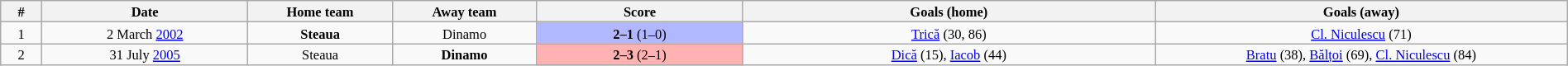<table class="wikitable" style="width:100%; margin:0 left; font-size: 11px">
<tr>
<th width=2%>#</th>
<th class="unsortable" width=10%>Date</th>
<th width=7%>Home team</th>
<th width=7%>Away team</th>
<th width=10%>Score</th>
<th width=20%>Goals (home)</th>
<th width=20%>Goals (away)</th>
</tr>
<tr style="text-align:center;">
<td>1</td>
<td>2 March <a href='#'>2002</a></td>
<td><strong>Steaua</strong></td>
<td>Dinamo</td>
<td bgcolor=#b2b8ff><strong>2–1</strong> (1–0)</td>
<td><a href='#'>Trică</a> (30, 86)</td>
<td><a href='#'>Cl. Niculescu</a> (71)</td>
</tr>
<tr style="text-align:center;">
<td>2</td>
<td>31 July <a href='#'>2005</a></td>
<td>Steaua</td>
<td><strong>Dinamo</strong></td>
<td bgcolor=#ffb2b2><strong>2–3</strong> (2–1)</td>
<td><a href='#'>Dică</a> (15), <a href='#'>Iacob</a> (44)</td>
<td><a href='#'>Bratu</a> (38), <a href='#'>Bălțoi</a> (69), <a href='#'>Cl. Niculescu</a> (84)</td>
</tr>
</table>
